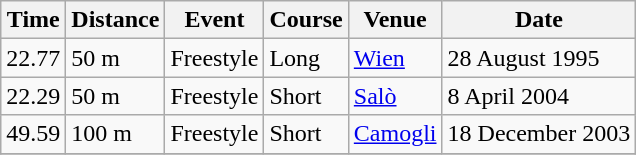<table class=wikitable>
<tr>
<th>Time</th>
<th>Distance</th>
<th>Event</th>
<th>Course</th>
<th>Venue</th>
<th>Date</th>
</tr>
<tr>
<td>22.77</td>
<td>50 m</td>
<td>Freestyle</td>
<td>Long</td>
<td><a href='#'>Wien</a></td>
<td>28 August 1995</td>
</tr>
<tr>
<td>22.29</td>
<td>50 m</td>
<td>Freestyle</td>
<td>Short</td>
<td><a href='#'>Salò</a></td>
<td>8 April 2004</td>
</tr>
<tr>
<td>49.59</td>
<td>100 m</td>
<td>Freestyle</td>
<td>Short</td>
<td><a href='#'>Camogli</a></td>
<td>18 December 2003</td>
</tr>
<tr>
</tr>
</table>
